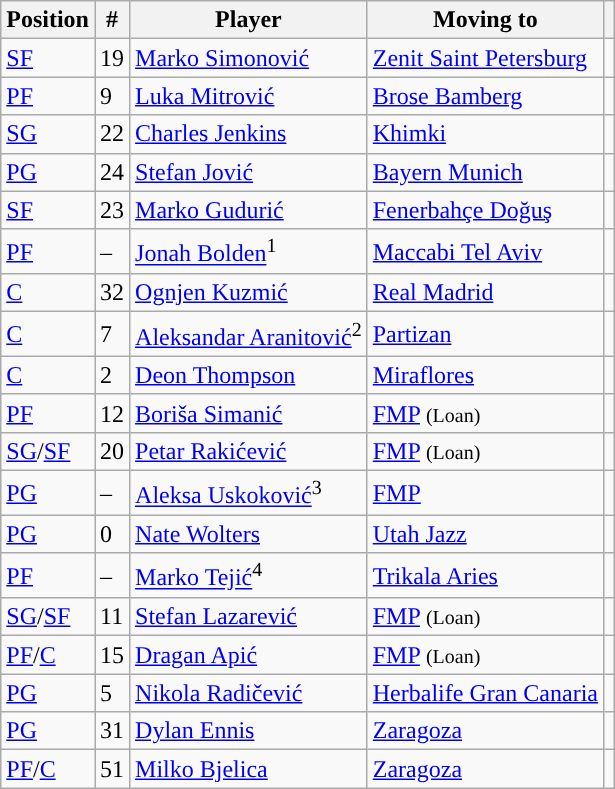<table class="wikitable sortable" style="text-align: left;">
<tr>
<th>Position</th>
<th>#</th>
<th>Player</th>
<th>Moving to</th>
<th></th>
</tr>
<tr>
<td><a href='#'>SF</a></td>
<td>19</td>
<td> <a href='#'>Marko Simonović</a></td>
<td> <a href='#'>Zenit Saint Petersburg</a></td>
<td></td>
</tr>
<tr>
<td><a href='#'>PF</a></td>
<td>9</td>
<td> <a href='#'>Luka Mitrović</a></td>
<td> <a href='#'>Brose Bamberg</a></td>
<td></td>
</tr>
<tr>
<td><a href='#'>SG</a></td>
<td>22</td>
<td> <a href='#'>Charles Jenkins</a></td>
<td> <a href='#'>Khimki</a></td>
<td></td>
</tr>
<tr>
<td><a href='#'>PG</a></td>
<td>24</td>
<td> <a href='#'>Stefan Jović</a></td>
<td> <a href='#'>Bayern Munich</a></td>
<td></td>
</tr>
<tr>
<td><a href='#'>SF</a></td>
<td>23</td>
<td> <a href='#'>Marko Gudurić</a></td>
<td> <a href='#'>Fenerbahçe Doğuş</a></td>
<td></td>
</tr>
<tr>
<td><a href='#'>PF</a></td>
<td>–</td>
<td> <a href='#'>Jonah Bolden</a><sup>1</sup></td>
<td> <a href='#'>Maccabi Tel Aviv</a></td>
<td></td>
</tr>
<tr>
<td><a href='#'>C</a></td>
<td>32</td>
<td> <a href='#'>Ognjen Kuzmić</a></td>
<td> <a href='#'>Real Madrid</a></td>
<td></td>
</tr>
<tr>
<td><a href='#'>C</a></td>
<td>7</td>
<td> <a href='#'>Aleksandar Aranitović</a><sup>2</sup></td>
<td> <a href='#'>Partizan</a></td>
<td></td>
</tr>
<tr>
<td><a href='#'>C</a></td>
<td>2</td>
<td> <a href='#'>Deon Thompson</a></td>
<td> <a href='#'>Miraflores</a></td>
<td></td>
</tr>
<tr>
<td><a href='#'>PF</a></td>
<td>12</td>
<td> <a href='#'>Boriša Simanić</a></td>
<td> <a href='#'>FMP</a> <small>(Loan)</small></td>
<td></td>
</tr>
<tr>
<td><a href='#'>SG</a>/<a href='#'>SF</a></td>
<td>20</td>
<td> <a href='#'>Petar Rakićević</a></td>
<td> <a href='#'>FMP</a> <small>(Loan)</small></td>
<td></td>
</tr>
<tr>
<td><a href='#'>PG</a></td>
<td>–</td>
<td> <a href='#'>Aleksa Uskoković</a><sup>3</sup></td>
<td> <a href='#'>FMP</a></td>
<td></td>
</tr>
<tr>
<td><a href='#'>PG</a></td>
<td>0</td>
<td> <a href='#'>Nate Wolters</a></td>
<td> <a href='#'>Utah Jazz</a></td>
<td></td>
</tr>
<tr>
<td><a href='#'>PF</a></td>
<td>–</td>
<td> <a href='#'>Marko Tejić</a><sup>4</sup></td>
<td> <a href='#'>Trikala Aries</a></td>
<td></td>
</tr>
<tr>
<td><a href='#'>SG</a>/<a href='#'>SF</a></td>
<td>11</td>
<td> <a href='#'>Stefan Lazarević</a></td>
<td> <a href='#'>FMP</a> <small>(Loan)</small></td>
<td></td>
</tr>
<tr>
<td><a href='#'>PF</a>/<a href='#'>C</a></td>
<td>15</td>
<td> <a href='#'>Dragan Apić</a></td>
<td> <a href='#'>FMP</a> <small>(Loan)</small></td>
<td></td>
</tr>
<tr>
<td><a href='#'>PG</a></td>
<td>5</td>
<td> <a href='#'>Nikola Radičević</a></td>
<td> <a href='#'>Herbalife Gran Canaria</a></td>
<td></td>
</tr>
<tr>
<td><a href='#'>PG</a></td>
<td>31</td>
<td> <a href='#'>Dylan Ennis</a></td>
<td> <a href='#'>Zaragoza</a></td>
<td></td>
</tr>
<tr>
<td><a href='#'>PF</a>/<a href='#'>C</a></td>
<td>51</td>
<td> <a href='#'>Milko Bjelica</a></td>
<td> <a href='#'>Zaragoza</a></td>
<td></td>
</tr>
</table>
